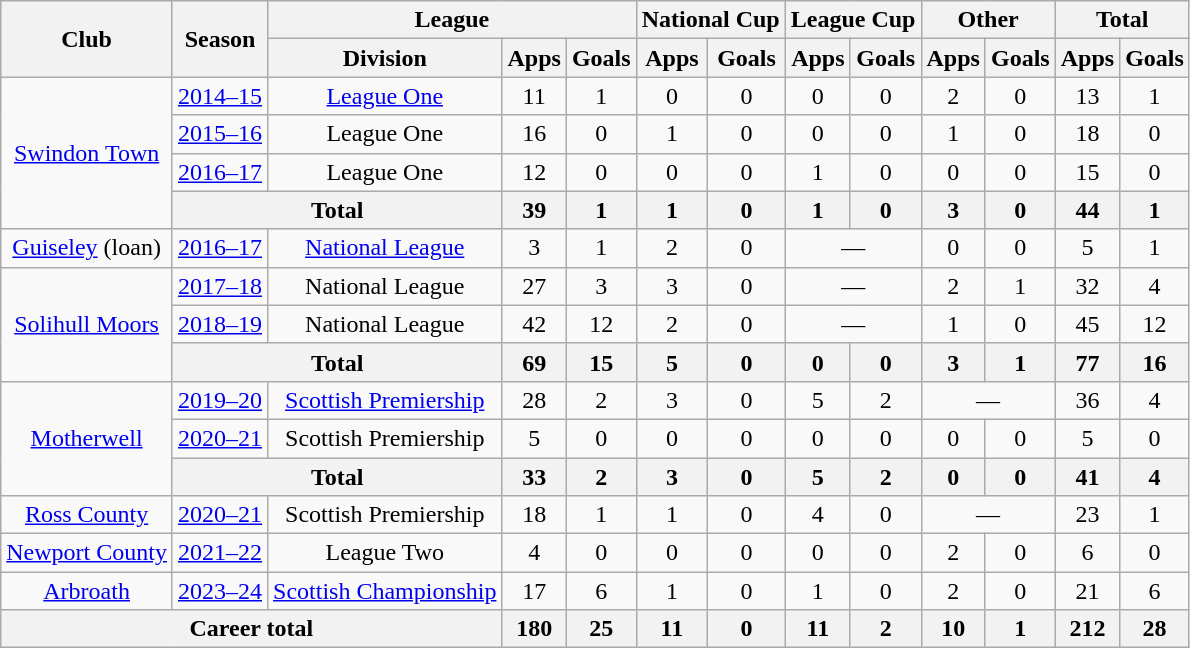<table class="wikitable" style="text-align: center;">
<tr>
<th rowspan="2">Club</th>
<th rowspan="2">Season</th>
<th colspan="3">League</th>
<th colspan="2">National Cup</th>
<th colspan="2">League Cup</th>
<th colspan="2">Other</th>
<th colspan="2">Total</th>
</tr>
<tr>
<th>Division</th>
<th>Apps</th>
<th>Goals</th>
<th>Apps</th>
<th>Goals</th>
<th>Apps</th>
<th>Goals</th>
<th>Apps</th>
<th>Goals</th>
<th>Apps</th>
<th>Goals</th>
</tr>
<tr>
<td rowspan="4"><a href='#'>Swindon Town</a></td>
<td><a href='#'>2014–15</a></td>
<td><a href='#'>League One</a></td>
<td>11</td>
<td>1</td>
<td>0</td>
<td>0</td>
<td>0</td>
<td>0</td>
<td>2</td>
<td>0</td>
<td>13</td>
<td>1</td>
</tr>
<tr>
<td><a href='#'>2015–16</a></td>
<td>League One</td>
<td>16</td>
<td>0</td>
<td>1</td>
<td>0</td>
<td>0</td>
<td>0</td>
<td>1</td>
<td>0</td>
<td>18</td>
<td>0</td>
</tr>
<tr>
<td><a href='#'>2016–17</a></td>
<td>League One</td>
<td>12</td>
<td>0</td>
<td>0</td>
<td>0</td>
<td>1</td>
<td>0</td>
<td>0</td>
<td>0</td>
<td>15</td>
<td>0</td>
</tr>
<tr>
<th colspan="2">Total</th>
<th>39</th>
<th>1</th>
<th>1</th>
<th>0</th>
<th>1</th>
<th>0</th>
<th>3</th>
<th>0</th>
<th>44</th>
<th>1</th>
</tr>
<tr>
<td><a href='#'>Guiseley</a> (loan)</td>
<td><a href='#'>2016–17</a></td>
<td><a href='#'>National League</a></td>
<td>3</td>
<td>1</td>
<td>2</td>
<td>0</td>
<td colspan="2">—</td>
<td>0</td>
<td>0</td>
<td>5</td>
<td>1</td>
</tr>
<tr>
<td rowspan=3><a href='#'>Solihull Moors</a></td>
<td><a href='#'>2017–18</a></td>
<td>National League</td>
<td>27</td>
<td>3</td>
<td>3</td>
<td>0</td>
<td colspan="2">—</td>
<td>2</td>
<td>1</td>
<td>32</td>
<td>4</td>
</tr>
<tr>
<td><a href='#'>2018–19</a></td>
<td>National League</td>
<td>42</td>
<td>12</td>
<td>2</td>
<td>0</td>
<td colspan="2">—</td>
<td>1</td>
<td>0</td>
<td>45</td>
<td>12</td>
</tr>
<tr>
<th colspan=2>Total</th>
<th>69</th>
<th>15</th>
<th>5</th>
<th>0</th>
<th>0</th>
<th>0</th>
<th>3</th>
<th>1</th>
<th>77</th>
<th>16</th>
</tr>
<tr>
<td rowspan=3><a href='#'>Motherwell</a></td>
<td><a href='#'>2019–20</a></td>
<td><a href='#'>Scottish Premiership</a></td>
<td>28</td>
<td>2</td>
<td>3</td>
<td>0</td>
<td>5</td>
<td>2</td>
<td colspan=2>—</td>
<td>36</td>
<td>4</td>
</tr>
<tr>
<td><a href='#'>2020–21</a></td>
<td>Scottish Premiership</td>
<td>5</td>
<td>0</td>
<td>0</td>
<td>0</td>
<td>0</td>
<td>0</td>
<td>0</td>
<td>0</td>
<td>5</td>
<td>0</td>
</tr>
<tr>
<th colspan=2>Total</th>
<th>33</th>
<th>2</th>
<th>3</th>
<th>0</th>
<th>5</th>
<th>2</th>
<th>0</th>
<th>0</th>
<th>41</th>
<th>4</th>
</tr>
<tr>
<td><a href='#'>Ross County</a></td>
<td><a href='#'>2020–21</a></td>
<td>Scottish Premiership</td>
<td>18</td>
<td>1</td>
<td>1</td>
<td>0</td>
<td>4</td>
<td>0</td>
<td colspan=2>—</td>
<td>23</td>
<td>1</td>
</tr>
<tr>
<td><a href='#'>Newport County</a></td>
<td><a href='#'>2021–22</a></td>
<td>League Two</td>
<td>4</td>
<td>0</td>
<td>0</td>
<td>0</td>
<td>0</td>
<td>0</td>
<td>2</td>
<td>0</td>
<td>6</td>
<td>0</td>
</tr>
<tr>
<td><a href='#'>Arbroath</a></td>
<td><a href='#'>2023–24</a></td>
<td><a href='#'>Scottish Championship</a></td>
<td>17</td>
<td>6</td>
<td>1</td>
<td>0</td>
<td>1</td>
<td>0</td>
<td>2</td>
<td>0</td>
<td>21</td>
<td>6</td>
</tr>
<tr>
<th colspan="3">Career total</th>
<th>180</th>
<th>25</th>
<th>11</th>
<th>0</th>
<th>11</th>
<th>2</th>
<th>10</th>
<th>1</th>
<th>212</th>
<th>28</th>
</tr>
</table>
